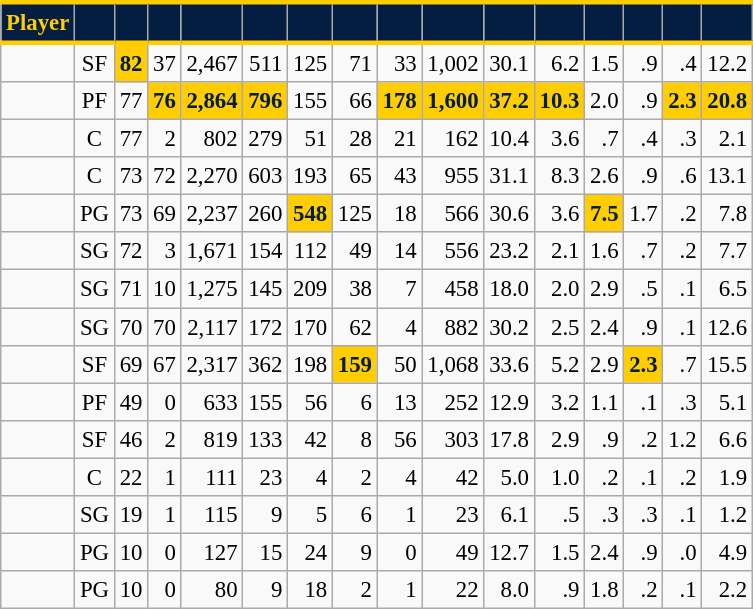<table class="wikitable sortable" style="font-size: 95%; text-align:right;">
<tr>
<th style="background:#041E42; color:#FFCD00; border-top:#FFCD00 3px solid; border-bottom:#FFCD00 3px solid;">Player</th>
<th style="background:#041E42; color:#FFCD00; border-top:#FFCD00 3px solid; border-bottom:#FFCD00 3px solid;"></th>
<th style="background:#041E42; color:#FFCD00; border-top:#FFCD00 3px solid; border-bottom:#FFCD00 3px solid;"></th>
<th style="background:#041E42; color:#FFCD00; border-top:#FFCD00 3px solid; border-bottom:#FFCD00 3px solid;"></th>
<th style="background:#041E42; color:#FFCD00; border-top:#FFCD00 3px solid; border-bottom:#FFCD00 3px solid;"></th>
<th style="background:#041E42; color:#FFCD00; border-top:#FFCD00 3px solid; border-bottom:#FFCD00 3px solid;"></th>
<th style="background:#041E42; color:#FFCD00; border-top:#FFCD00 3px solid; border-bottom:#FFCD00 3px solid;"></th>
<th style="background:#041E42; color:#FFCD00; border-top:#FFCD00 3px solid; border-bottom:#FFCD00 3px solid;"></th>
<th style="background:#041E42; color:#FFCD00; border-top:#FFCD00 3px solid; border-bottom:#FFCD00 3px solid;"></th>
<th style="background:#041E42; color:#FFCD00; border-top:#FFCD00 3px solid; border-bottom:#FFCD00 3px solid;"></th>
<th style="background:#041E42; color:#FFCD00; border-top:#FFCD00 3px solid; border-bottom:#FFCD00 3px solid;"></th>
<th style="background:#041E42; color:#FFCD00; border-top:#FFCD00 3px solid; border-bottom:#FFCD00 3px solid;"></th>
<th style="background:#041E42; color:#FFCD00; border-top:#FFCD00 3px solid; border-bottom:#FFCD00 3px solid;"></th>
<th style="background:#041E42; color:#FFCD00; border-top:#FFCD00 3px solid; border-bottom:#FFCD00 3px solid;"></th>
<th style="background:#041E42; color:#FFCD00; border-top:#FFCD00 3px solid; border-bottom:#FFCD00 3px solid;"></th>
<th style="background:#041E42; color:#FFCD00; border-top:#FFCD00 3px solid; border-bottom:#FFCD00 3px solid;"></th>
</tr>
<tr>
<td style="text-align:left;"></td>
<td style="text-align:center;">SF</td>
<td style="background:#FFCD00; color:#041E42;"><strong>82</strong></td>
<td>37</td>
<td>2,467</td>
<td>511</td>
<td>125</td>
<td>71</td>
<td>33</td>
<td>1,002</td>
<td>30.1</td>
<td>6.2</td>
<td>1.5</td>
<td>.9</td>
<td>.4</td>
<td>12.2</td>
</tr>
<tr>
<td style="text-align:left;"></td>
<td style="text-align:center;">PF</td>
<td>77</td>
<td style="background:#FFCD00; color:#041E42;"><strong>76</strong></td>
<td style="background:#FFCD00; color:#041E42;"><strong>2,864</strong></td>
<td style="background:#FFCD00; color:#041E42;"><strong>796</strong></td>
<td>155</td>
<td>66</td>
<td style="background:#FFCD00; color:#041E42;"><strong>178</strong></td>
<td style="background:#FFCD00; color:#041E42;"><strong>1,600</strong></td>
<td style="background:#FFCD00; color:#041E42;"><strong>37.2</strong></td>
<td style="background:#FFCD00; color:#041E42;"><strong>10.3</strong></td>
<td>2.0</td>
<td>.9</td>
<td style="background:#FFCD00; color:#041E42;"><strong>2.3</strong></td>
<td style="background:#FFCD00; color:#041E42;"><strong>20.8</strong></td>
</tr>
<tr>
<td style="text-align:left;"></td>
<td style="text-align:center;">C</td>
<td>77</td>
<td>2</td>
<td>802</td>
<td>279</td>
<td>51</td>
<td>28</td>
<td>21</td>
<td>162</td>
<td>10.4</td>
<td>3.6</td>
<td>.7</td>
<td>.4</td>
<td>.3</td>
<td>2.1</td>
</tr>
<tr>
<td style="text-align:left;"></td>
<td style="text-align:center;">C</td>
<td>73</td>
<td>72</td>
<td>2,270</td>
<td>603</td>
<td>193</td>
<td>65</td>
<td>43</td>
<td>955</td>
<td>31.1</td>
<td>8.3</td>
<td>2.6</td>
<td>.9</td>
<td>.6</td>
<td>13.1</td>
</tr>
<tr>
<td style="text-align:left;"></td>
<td style="text-align:center;">PG</td>
<td>73</td>
<td>69</td>
<td>2,237</td>
<td>260</td>
<td style="background:#FFCD00; color:#041E42;"><strong>548</strong></td>
<td>125</td>
<td>18</td>
<td>566</td>
<td>30.6</td>
<td>3.6</td>
<td style="background:#FFCD00; color:#041E42;"><strong>7.5</strong></td>
<td>1.7</td>
<td>.2</td>
<td>7.8</td>
</tr>
<tr>
<td style="text-align:left;"></td>
<td style="text-align:center;">SG</td>
<td>72</td>
<td>3</td>
<td>1,671</td>
<td>154</td>
<td>112</td>
<td>49</td>
<td>14</td>
<td>556</td>
<td>23.2</td>
<td>2.1</td>
<td>1.6</td>
<td>.7</td>
<td>.2</td>
<td>7.7</td>
</tr>
<tr>
<td style="text-align:left;"></td>
<td style="text-align:center;">SG</td>
<td>71</td>
<td>10</td>
<td>1,275</td>
<td>145</td>
<td>209</td>
<td>38</td>
<td>7</td>
<td>458</td>
<td>18.0</td>
<td>2.0</td>
<td>2.9</td>
<td>.5</td>
<td>.1</td>
<td>6.5</td>
</tr>
<tr>
<td style="text-align:left;"></td>
<td style="text-align:center;">SG</td>
<td>70</td>
<td>70</td>
<td>2,117</td>
<td>172</td>
<td>170</td>
<td>62</td>
<td>4</td>
<td>882</td>
<td>30.2</td>
<td>2.5</td>
<td>2.4</td>
<td>.9</td>
<td>.1</td>
<td>12.6</td>
</tr>
<tr>
<td style="text-align:left;"></td>
<td style="text-align:center;">SF</td>
<td>69</td>
<td>67</td>
<td>2,317</td>
<td>362</td>
<td>198</td>
<td style="background:#FFCD00; color:#041E42;"><strong>159</strong></td>
<td>50</td>
<td>1,068</td>
<td>33.6</td>
<td>5.2</td>
<td>2.9</td>
<td style="background:#FFCD00; color:#041E42;"><strong>2.3</strong></td>
<td>.7</td>
<td>15.5</td>
</tr>
<tr>
<td style="text-align:left;"></td>
<td style="text-align:center;">PF</td>
<td>49</td>
<td>0</td>
<td>633</td>
<td>155</td>
<td>56</td>
<td>6</td>
<td>13</td>
<td>252</td>
<td>12.9</td>
<td>3.2</td>
<td>1.1</td>
<td>.1</td>
<td>.3</td>
<td>5.1</td>
</tr>
<tr>
<td style="text-align:left;"></td>
<td style="text-align:center;">SF</td>
<td>46</td>
<td>2</td>
<td>819</td>
<td>133</td>
<td>42</td>
<td>8</td>
<td>56</td>
<td>303</td>
<td>17.8</td>
<td>2.9</td>
<td>.9</td>
<td>.2</td>
<td>1.2</td>
<td>6.6</td>
</tr>
<tr>
<td style="text-align:left;"></td>
<td style="text-align:center;">C</td>
<td>22</td>
<td>1</td>
<td>111</td>
<td>23</td>
<td>4</td>
<td>2</td>
<td>4</td>
<td>42</td>
<td>5.0</td>
<td>1.0</td>
<td>.2</td>
<td>.1</td>
<td>.2</td>
<td>1.9</td>
</tr>
<tr>
<td style="text-align:left;"></td>
<td style="text-align:center;">SG</td>
<td>19</td>
<td>1</td>
<td>115</td>
<td>9</td>
<td>5</td>
<td>6</td>
<td>1</td>
<td>23</td>
<td>6.1</td>
<td>.5</td>
<td>.3</td>
<td>.3</td>
<td>.1</td>
<td>1.2</td>
</tr>
<tr>
<td style="text-align:left;"></td>
<td style="text-align:center;">PG</td>
<td>10</td>
<td>0</td>
<td>127</td>
<td>15</td>
<td>24</td>
<td>9</td>
<td>0</td>
<td>49</td>
<td>12.7</td>
<td>1.5</td>
<td>2.4</td>
<td>.9</td>
<td>.0</td>
<td>4.9</td>
</tr>
<tr>
<td style="text-align:left;"></td>
<td style="text-align:center;">PG</td>
<td>10</td>
<td>0</td>
<td>80</td>
<td>9</td>
<td>18</td>
<td>2</td>
<td>1</td>
<td>22</td>
<td>8.0</td>
<td>.9</td>
<td>1.8</td>
<td>.2</td>
<td>.1</td>
<td>2.2</td>
</tr>
</table>
